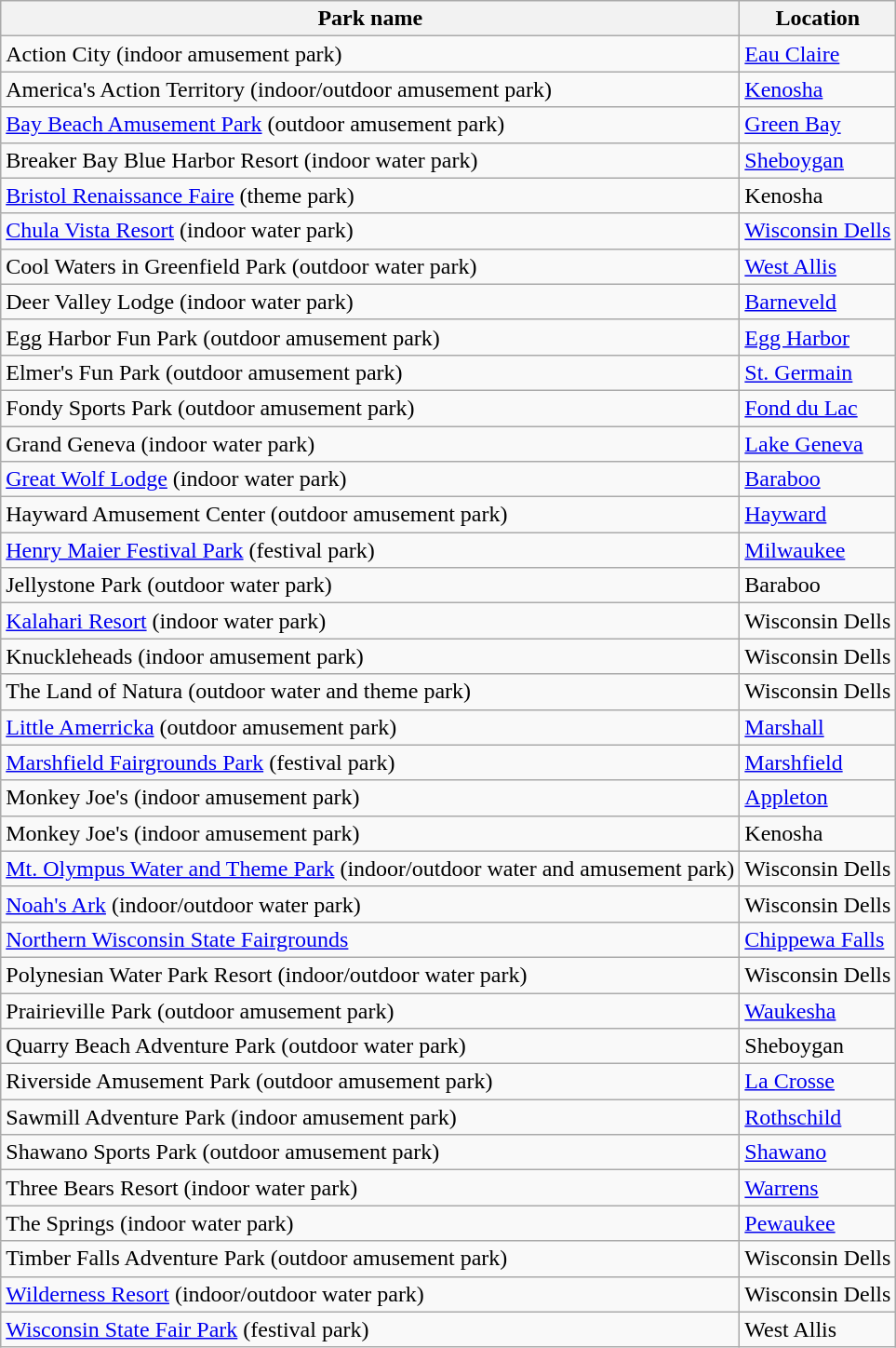<table class="wikitable sortable">
<tr>
<th>Park name</th>
<th>Location</th>
</tr>
<tr>
<td>Action City (indoor amusement park)</td>
<td><a href='#'>Eau Claire</a></td>
</tr>
<tr>
<td>America's Action Territory (indoor/outdoor amusement park)</td>
<td><a href='#'>Kenosha</a></td>
</tr>
<tr>
<td><a href='#'>Bay Beach Amusement Park</a> (outdoor amusement park)</td>
<td><a href='#'>Green Bay</a></td>
</tr>
<tr>
<td>Breaker Bay Blue Harbor Resort (indoor water park)</td>
<td><a href='#'>Sheboygan</a></td>
</tr>
<tr>
<td><a href='#'>Bristol Renaissance Faire</a> (theme park)</td>
<td>Kenosha</td>
</tr>
<tr>
<td><a href='#'>Chula Vista Resort</a> (indoor water park)</td>
<td><a href='#'>Wisconsin Dells</a></td>
</tr>
<tr>
<td>Cool Waters in Greenfield Park (outdoor water park)</td>
<td><a href='#'>West Allis</a></td>
</tr>
<tr>
<td>Deer Valley Lodge (indoor water park)</td>
<td><a href='#'>Barneveld</a></td>
</tr>
<tr>
<td>Egg Harbor Fun Park (outdoor amusement park)</td>
<td><a href='#'>Egg Harbor</a></td>
</tr>
<tr>
<td>Elmer's Fun Park (outdoor amusement park)</td>
<td><a href='#'>St. Germain</a></td>
</tr>
<tr>
<td>Fondy Sports Park (outdoor amusement park)</td>
<td><a href='#'>Fond du Lac</a></td>
</tr>
<tr>
<td>Grand Geneva (indoor water park)</td>
<td><a href='#'>Lake Geneva</a></td>
</tr>
<tr>
<td><a href='#'>Great Wolf Lodge</a> (indoor water park)</td>
<td><a href='#'>Baraboo</a></td>
</tr>
<tr>
<td>Hayward Amusement Center (outdoor amusement park)</td>
<td><a href='#'>Hayward</a></td>
</tr>
<tr>
<td><a href='#'>Henry Maier Festival Park</a> (festival park)</td>
<td><a href='#'>Milwaukee</a></td>
</tr>
<tr>
<td>Jellystone Park (outdoor water park)</td>
<td>Baraboo</td>
</tr>
<tr>
<td><a href='#'>Kalahari Resort</a> (indoor water park)</td>
<td>Wisconsin Dells</td>
</tr>
<tr>
<td>Knuckleheads (indoor amusement park)</td>
<td>Wisconsin Dells</td>
</tr>
<tr>
<td>The Land of Natura (outdoor water and theme park)</td>
<td>Wisconsin Dells</td>
</tr>
<tr>
<td><a href='#'>Little Amerricka</a> (outdoor amusement park)</td>
<td><a href='#'>Marshall</a></td>
</tr>
<tr>
<td><a href='#'>Marshfield Fairgrounds Park</a> (festival park)</td>
<td><a href='#'>Marshfield</a></td>
</tr>
<tr>
<td>Monkey Joe's (indoor amusement park)</td>
<td><a href='#'>Appleton</a></td>
</tr>
<tr>
<td>Monkey Joe's (indoor amusement park)</td>
<td>Kenosha</td>
</tr>
<tr>
<td><a href='#'>Mt. Olympus Water and Theme Park</a> (indoor/outdoor water and amusement park)</td>
<td>Wisconsin Dells</td>
</tr>
<tr>
<td><a href='#'>Noah's Ark</a> (indoor/outdoor water park)</td>
<td>Wisconsin Dells</td>
</tr>
<tr>
<td><a href='#'>Northern Wisconsin State Fairgrounds</a></td>
<td><a href='#'>Chippewa Falls</a></td>
</tr>
<tr>
<td>Polynesian Water Park Resort (indoor/outdoor water park)</td>
<td>Wisconsin Dells</td>
</tr>
<tr>
<td>Prairieville Park (outdoor amusement park)</td>
<td><a href='#'>Waukesha</a></td>
</tr>
<tr>
<td>Quarry Beach Adventure Park (outdoor water park)</td>
<td>Sheboygan</td>
</tr>
<tr>
<td>Riverside Amusement Park (outdoor amusement park)</td>
<td><a href='#'>La Crosse</a></td>
</tr>
<tr>
<td>Sawmill Adventure Park (indoor amusement park)</td>
<td><a href='#'>Rothschild</a></td>
</tr>
<tr>
<td>Shawano Sports Park (outdoor amusement park)</td>
<td><a href='#'>Shawano</a></td>
</tr>
<tr>
<td>Three Bears Resort (indoor water park)</td>
<td><a href='#'>Warrens</a></td>
</tr>
<tr>
<td>The Springs (indoor water park)</td>
<td><a href='#'>Pewaukee</a></td>
</tr>
<tr>
<td>Timber Falls Adventure Park (outdoor amusement park)</td>
<td>Wisconsin Dells</td>
</tr>
<tr>
<td><a href='#'>Wilderness Resort</a> (indoor/outdoor water park)</td>
<td>Wisconsin Dells</td>
</tr>
<tr>
<td><a href='#'>Wisconsin State Fair Park</a> (festival park)</td>
<td>West Allis</td>
</tr>
</table>
